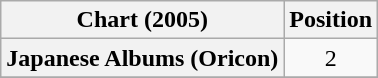<table class="wikitable plainrowheaders" style="text-align:center">
<tr>
<th scope="col">Chart (2005)</th>
<th scope="col">Position</th>
</tr>
<tr>
<th scope="row">Japanese Albums (Oricon)</th>
<td>2</td>
</tr>
<tr>
</tr>
</table>
